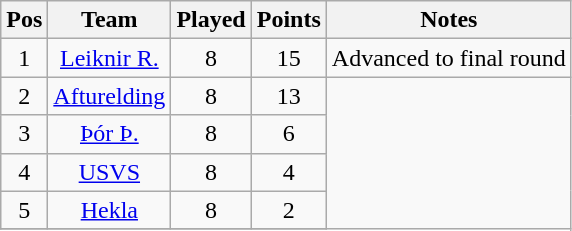<table class="wikitable" style="text-align: center;">
<tr>
<th>Pos</th>
<th>Team</th>
<th>Played</th>
<th>Points</th>
<th>Notes</th>
</tr>
<tr>
<td>1</td>
<td><a href='#'>Leiknir R.</a></td>
<td>8</td>
<td>15</td>
<td align="center" rowspan="1">Advanced to final round</td>
</tr>
<tr>
<td>2</td>
<td><a href='#'>Afturelding</a></td>
<td>8</td>
<td>13</td>
</tr>
<tr>
<td>3</td>
<td><a href='#'>Þór Þ.</a></td>
<td>8</td>
<td>6</td>
</tr>
<tr>
<td>4</td>
<td><a href='#'>USVS</a></td>
<td>8</td>
<td>4</td>
</tr>
<tr>
<td>5</td>
<td><a href='#'>Hekla</a></td>
<td>8</td>
<td>2</td>
</tr>
<tr>
</tr>
</table>
